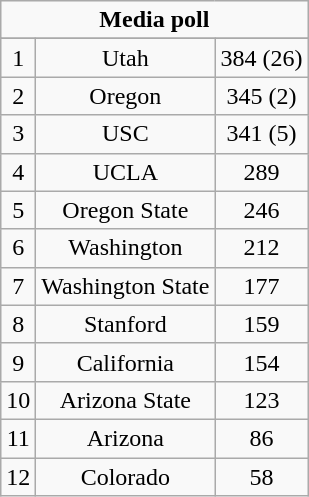<table class="wikitable mw-collapsible mw-collapsed" style="display: inline-table;">
<tr>
<td align="center" Colspan="3"><strong>Media poll</strong></td>
</tr>
<tr align="center">
</tr>
<tr align="center">
<td>1</td>
<td>Utah</td>
<td>384 (26)</td>
</tr>
<tr align="center">
<td>2</td>
<td>Oregon</td>
<td>345 (2)</td>
</tr>
<tr align="center">
<td>3</td>
<td>USC</td>
<td>341 (5)</td>
</tr>
<tr align="center">
<td>4</td>
<td>UCLA</td>
<td>289</td>
</tr>
<tr align="center">
<td>5</td>
<td>Oregon State</td>
<td>246</td>
</tr>
<tr align="center">
<td>6</td>
<td>Washington</td>
<td>212</td>
</tr>
<tr align="center">
<td>7</td>
<td>Washington State</td>
<td>177</td>
</tr>
<tr align="center">
<td>8</td>
<td>Stanford</td>
<td>159</td>
</tr>
<tr align="center">
<td>9</td>
<td>California</td>
<td>154</td>
</tr>
<tr align="center">
<td>10</td>
<td>Arizona State</td>
<td>123</td>
</tr>
<tr align="center">
<td>11</td>
<td>Arizona</td>
<td>86</td>
</tr>
<tr align="center">
<td>12</td>
<td>Colorado</td>
<td>58</td>
</tr>
</table>
